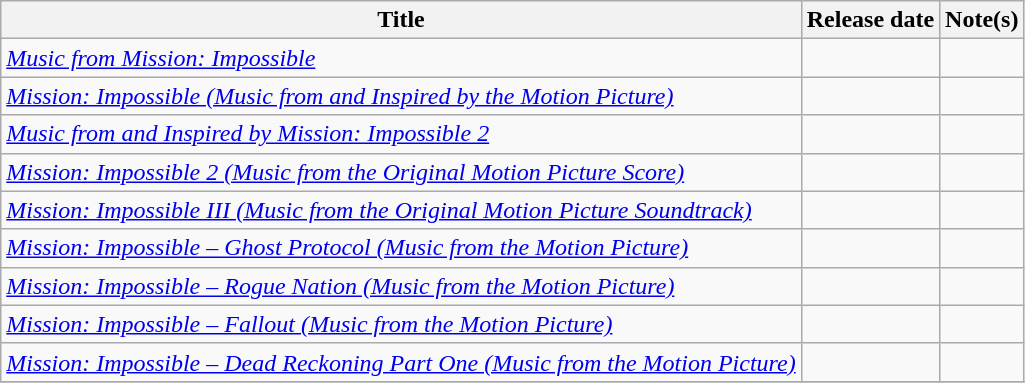<table class="wikitable sortable">
<tr>
<th scope="col">Title</th>
<th scope="col">Release date</th>
<th scope="col">Note(s)</th>
</tr>
<tr>
<td scope="row"><em><a href='#'>Music from Mission: Impossible</a></em></td>
<td></td>
<td></td>
</tr>
<tr>
<td scope="row"><em><a href='#'>Mission: Impossible (Music from and Inspired by the Motion Picture)</a></em></td>
<td></td>
<td></td>
</tr>
<tr>
<td scope="row"><em><a href='#'>Music from and Inspired by Mission: Impossible 2</a></em></td>
<td></td>
<td></td>
</tr>
<tr>
<td scope="row"><em><a href='#'>Mission: Impossible 2 (Music from the Original Motion Picture Score)</a></em></td>
<td></td>
<td></td>
</tr>
<tr>
<td scope="row"><em><a href='#'>Mission: Impossible III (Music from the Original Motion Picture Soundtrack)</a></em></td>
<td></td>
<td></td>
</tr>
<tr>
<td scope="row"><em><a href='#'>Mission: Impossible – Ghost Protocol (Music from the Motion Picture)</a></em></td>
<td></td>
<td></td>
</tr>
<tr>
<td><em><a href='#'>Mission: Impossible – Rogue Nation (Music from the Motion Picture)</a></em></td>
<td></td>
<td></td>
</tr>
<tr>
<td scope="row"><em><a href='#'>Mission: Impossible – Fallout (Music from the Motion Picture)</a></em></td>
<td></td>
<td></td>
</tr>
<tr>
<td scope="row"><em><a href='#'>Mission: Impossible – Dead Reckoning Part One (Music from the Motion Picture)</a></em></td>
<td></td>
<td></td>
</tr>
<tr>
</tr>
</table>
